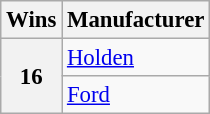<table class="wikitable" style="font-size: 95%;">
<tr>
<th>Wins</th>
<th>Manufacturer</th>
</tr>
<tr>
<th rowspan="2">16</th>
<td><a href='#'>Holden</a></td>
</tr>
<tr>
<td><a href='#'>Ford</a></td>
</tr>
</table>
